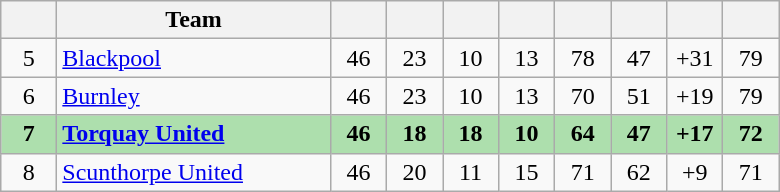<table class="wikitable" style="text-align:center">
<tr>
<th width="30"></th>
<th width="175">Team</th>
<th width="30"></th>
<th width="30"></th>
<th width="30"></th>
<th width="30"></th>
<th width="30"></th>
<th width="30"></th>
<th width="30"></th>
<th width="30"></th>
</tr>
<tr>
<td>5</td>
<td align=left><a href='#'>Blackpool</a></td>
<td>46</td>
<td>23</td>
<td>10</td>
<td>13</td>
<td>78</td>
<td>47</td>
<td>+31</td>
<td>79</td>
</tr>
<tr>
<td>6</td>
<td align=left><a href='#'>Burnley</a></td>
<td>46</td>
<td>23</td>
<td>10</td>
<td>13</td>
<td>70</td>
<td>51</td>
<td>+19</td>
<td>79</td>
</tr>
<tr bgcolor=#ADDFAD>
<td><strong>7</strong></td>
<td align=left><strong><a href='#'>Torquay United</a></strong></td>
<td><strong>46</strong></td>
<td><strong>18</strong></td>
<td><strong>18</strong></td>
<td><strong>10</strong></td>
<td><strong>64</strong></td>
<td><strong>47</strong></td>
<td><strong>+17</strong></td>
<td><strong>72</strong></td>
</tr>
<tr>
<td>8</td>
<td align=left><a href='#'>Scunthorpe United</a></td>
<td>46</td>
<td>20</td>
<td>11</td>
<td>15</td>
<td>71</td>
<td>62</td>
<td>+9</td>
<td>71</td>
</tr>
</table>
